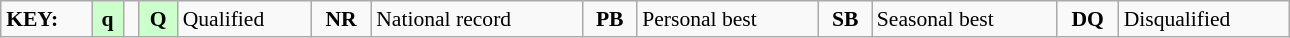<table class="wikitable" style="margin:0.5em auto; font-size:90%;position:relative;" width=68%>
<tr>
<td><strong>KEY:</strong></td>
<td bgcolor=ccffcc align=center><strong>q</strong></td>
<td></td>
<td bgcolor=ccffcc align=center><strong>Q</strong></td>
<td>Qualified</td>
<td align=center><strong>NR</strong></td>
<td>National record</td>
<td align=center><strong>PB</strong></td>
<td>Personal best</td>
<td align=center><strong>SB</strong></td>
<td>Seasonal best</td>
<td align=center><strong>DQ</strong></td>
<td>Disqualified</td>
</tr>
</table>
